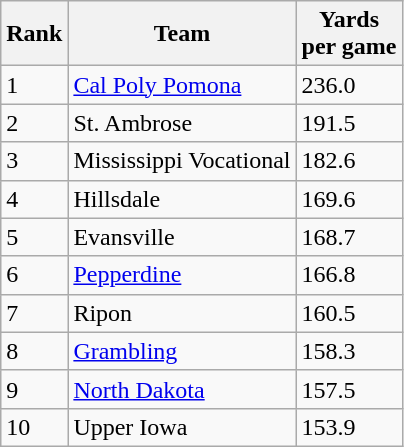<table class="wikitable sortable">
<tr>
<th>Rank</th>
<th>Team</th>
<th>Yards<br>per game</th>
</tr>
<tr>
<td>1</td>
<td><a href='#'>Cal Poly Pomona</a></td>
<td>236.0</td>
</tr>
<tr>
<td>2</td>
<td>St. Ambrose</td>
<td>191.5</td>
</tr>
<tr>
<td>3</td>
<td>Mississippi Vocational</td>
<td>182.6</td>
</tr>
<tr>
<td>4</td>
<td>Hillsdale</td>
<td>169.6</td>
</tr>
<tr>
<td>5</td>
<td>Evansville</td>
<td>168.7</td>
</tr>
<tr>
<td>6</td>
<td><a href='#'>Pepperdine</a></td>
<td>166.8</td>
</tr>
<tr>
<td>7</td>
<td>Ripon</td>
<td>160.5</td>
</tr>
<tr>
<td>8</td>
<td><a href='#'>Grambling</a></td>
<td>158.3</td>
</tr>
<tr>
<td>9</td>
<td><a href='#'>North Dakota</a></td>
<td>157.5</td>
</tr>
<tr>
<td>10</td>
<td>Upper Iowa</td>
<td>153.9</td>
</tr>
</table>
